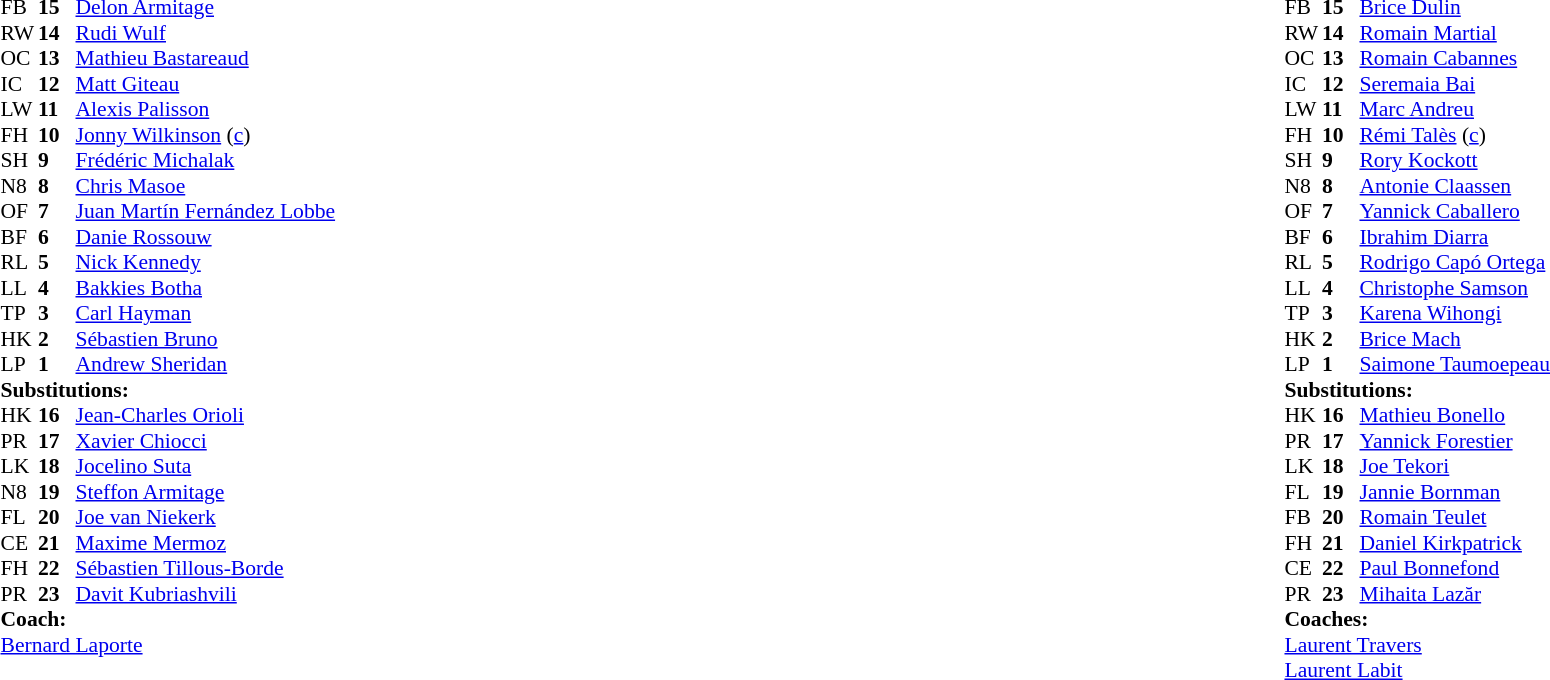<table width="100%">
<tr>
<td valign="top" width="50%"><br><table style="font-size: 90%" cellspacing="0" cellpadding="0">
<tr>
<th width="25"></th>
<th width="25"></th>
</tr>
<tr>
<td>FB</td>
<td><strong>15</strong></td>
<td> <a href='#'>Delon Armitage</a></td>
</tr>
<tr>
<td>RW</td>
<td><strong>14</strong></td>
<td> <a href='#'>Rudi Wulf</a></td>
<td></td>
</tr>
<tr>
<td>OC</td>
<td><strong>13</strong></td>
<td> <a href='#'>Mathieu Bastareaud</a></td>
</tr>
<tr>
<td>IC</td>
<td><strong>12</strong></td>
<td> <a href='#'>Matt Giteau</a></td>
</tr>
<tr>
<td>LW</td>
<td><strong>11</strong></td>
<td> <a href='#'>Alexis Palisson</a></td>
</tr>
<tr>
<td>FH</td>
<td><strong>10</strong></td>
<td> <a href='#'>Jonny Wilkinson</a> (<a href='#'>c</a>)</td>
</tr>
<tr>
<td>SH</td>
<td><strong>9</strong></td>
<td> <a href='#'>Frédéric Michalak</a></td>
<td></td>
</tr>
<tr>
<td>N8</td>
<td><strong>8</strong></td>
<td> <a href='#'>Chris Masoe</a></td>
<td></td>
</tr>
<tr>
<td>OF</td>
<td><strong>7</strong></td>
<td> <a href='#'>Juan Martín Fernández Lobbe</a></td>
</tr>
<tr>
<td>BF</td>
<td><strong>6</strong></td>
<td> <a href='#'>Danie Rossouw</a></td>
<td></td>
</tr>
<tr>
<td>RL</td>
<td><strong>5</strong></td>
<td> <a href='#'>Nick Kennedy</a></td>
</tr>
<tr>
<td>LL</td>
<td><strong>4</strong></td>
<td> <a href='#'>Bakkies Botha</a></td>
</tr>
<tr>
<td>TP</td>
<td><strong>3</strong></td>
<td> <a href='#'>Carl Hayman</a></td>
<td></td>
<td></td>
</tr>
<tr>
<td>HK</td>
<td><strong>2</strong></td>
<td> <a href='#'>Sébastien Bruno</a></td>
<td></td>
</tr>
<tr>
<td>LP</td>
<td><strong>1</strong></td>
<td> <a href='#'>Andrew Sheridan</a></td>
<td></td>
</tr>
<tr>
<td colspan=3><strong>Substitutions:</strong></td>
</tr>
<tr>
<td>HK</td>
<td><strong>16</strong></td>
<td> <a href='#'>Jean-Charles Orioli</a></td>
<td></td>
</tr>
<tr>
<td>PR</td>
<td><strong>17</strong></td>
<td> <a href='#'>Xavier Chiocci</a></td>
<td></td>
</tr>
<tr>
<td>LK</td>
<td><strong>18</strong></td>
<td> <a href='#'>Jocelino Suta</a></td>
</tr>
<tr>
<td>N8</td>
<td><strong>19</strong></td>
<td> <a href='#'>Steffon Armitage</a></td>
<td></td>
</tr>
<tr>
<td>FL</td>
<td><strong>20</strong></td>
<td> <a href='#'>Joe van Niekerk</a></td>
<td></td>
</tr>
<tr>
<td>CE</td>
<td><strong>21</strong></td>
<td> <a href='#'>Maxime Mermoz</a></td>
<td></td>
</tr>
<tr>
<td>FH</td>
<td><strong>22</strong></td>
<td> <a href='#'>Sébastien Tillous-Borde</a></td>
<td></td>
</tr>
<tr>
<td>PR</td>
<td><strong>23</strong></td>
<td> <a href='#'>Davit Kubriashvili</a></td>
<td></td>
<td></td>
</tr>
<tr>
<td colspan="3"><strong>Coach:</strong></td>
</tr>
<tr>
<td colspan="4"> <a href='#'>Bernard Laporte</a></td>
</tr>
</table>
</td>
<td valign="top" width="50%"><br><table style="font-size: 90%" cellspacing="0" cellpadding="0" align="center">
<tr>
<th width="25"></th>
<th width="25"></th>
</tr>
<tr>
<td>FB</td>
<td><strong>15</strong></td>
<td> <a href='#'>Brice Dulin</a></td>
</tr>
<tr>
<td>RW</td>
<td><strong>14</strong></td>
<td> <a href='#'>Romain Martial</a></td>
</tr>
<tr>
<td>OC</td>
<td><strong>13</strong></td>
<td> <a href='#'>Romain Cabannes</a></td>
</tr>
<tr>
<td>IC</td>
<td><strong>12</strong></td>
<td> <a href='#'>Seremaia Bai</a></td>
</tr>
<tr>
<td>LW</td>
<td><strong>11</strong></td>
<td> <a href='#'>Marc Andreu</a></td>
</tr>
<tr>
<td>FH</td>
<td><strong>10</strong></td>
<td> <a href='#'>Rémi Talès</a> (<a href='#'>c</a>)</td>
<td></td>
</tr>
<tr>
<td>SH</td>
<td><strong>9</strong></td>
<td> <a href='#'>Rory Kockott</a></td>
</tr>
<tr>
<td>N8</td>
<td><strong>8</strong></td>
<td> <a href='#'>Antonie Claassen</a></td>
</tr>
<tr>
<td>OF</td>
<td><strong>7</strong></td>
<td> <a href='#'>Yannick Caballero</a></td>
</tr>
<tr>
<td>BF</td>
<td><strong>6</strong></td>
<td> <a href='#'>Ibrahim Diarra</a></td>
<td></td>
</tr>
<tr>
<td>RL</td>
<td><strong>5</strong></td>
<td> <a href='#'>Rodrigo Capó Ortega</a></td>
<td></td>
</tr>
<tr>
<td>LL</td>
<td><strong>4</strong></td>
<td> <a href='#'>Christophe Samson</a></td>
</tr>
<tr>
<td>TP</td>
<td><strong>3</strong></td>
<td> <a href='#'>Karena Wihongi</a></td>
<td></td>
</tr>
<tr>
<td>HK</td>
<td><strong>2</strong></td>
<td> <a href='#'>Brice Mach</a></td>
</tr>
<tr>
<td>LP</td>
<td><strong>1</strong></td>
<td> <a href='#'>Saimone Taumoepeau</a></td>
<td></td>
</tr>
<tr>
<td colspan=3><strong>Substitutions:</strong></td>
</tr>
<tr>
<td>HK</td>
<td><strong>16</strong></td>
<td> <a href='#'>Mathieu Bonello</a></td>
</tr>
<tr>
<td>PR</td>
<td><strong>17</strong></td>
<td> <a href='#'>Yannick Forestier</a></td>
<td></td>
</tr>
<tr>
<td>LK</td>
<td><strong>18</strong></td>
<td> <a href='#'>Joe Tekori</a></td>
<td></td>
</tr>
<tr>
<td>FL</td>
<td><strong>19</strong></td>
<td> <a href='#'>Jannie Bornman</a></td>
<td></td>
</tr>
<tr>
<td>FB</td>
<td><strong>20</strong></td>
<td> <a href='#'>Romain Teulet</a></td>
</tr>
<tr>
<td>FH</td>
<td><strong>21</strong></td>
<td> <a href='#'>Daniel Kirkpatrick</a></td>
<td></td>
</tr>
<tr>
<td>CE</td>
<td><strong>22</strong></td>
<td> <a href='#'>Paul Bonnefond</a></td>
</tr>
<tr>
<td>PR</td>
<td><strong>23</strong></td>
<td> <a href='#'>Mihaita Lazăr</a></td>
<td></td>
</tr>
<tr>
<td colspan="3"><strong>Coaches:</strong></td>
</tr>
<tr>
<td colspan="4"> <a href='#'>Laurent Travers</a></td>
</tr>
<tr>
<td colspan="4"> <a href='#'>Laurent Labit</a></td>
</tr>
</table>
</td>
</tr>
</table>
